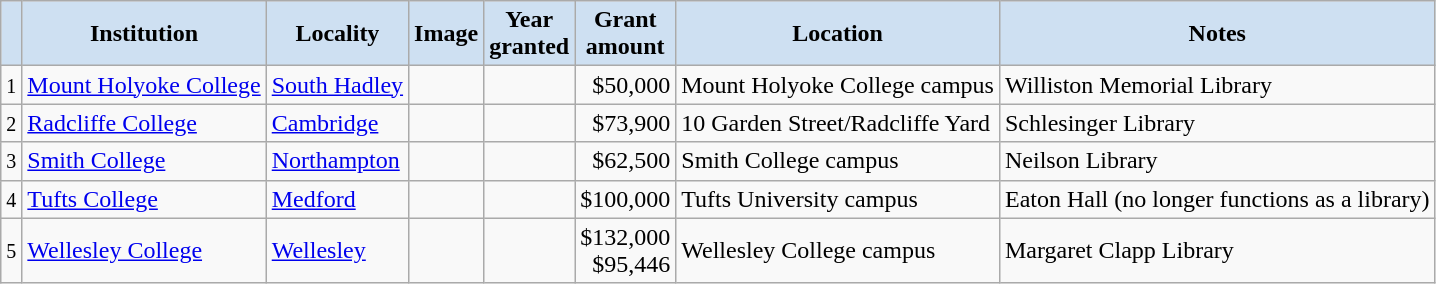<table class="wikitable sortable" align="center">
<tr>
<th style="background-color:#CEE0F2;"></th>
<th style="background-color:#CEE0F2;">Institution</th>
<th style="background-color:#CEE0F2;">Locality</th>
<th style="background-color:#CEE0F2;" class="unsortable">Image</th>
<th style="background-color:#CEE0F2;">Year<br>granted</th>
<th style="background-color:#CEE0F2;">Grant<br>amount</th>
<th style="background-color:#CEE0F2;">Location</th>
<th style="background-color:#CEE0F2;" class="unsortable">Notes</th>
</tr>
<tr ->
<td align=center><small>1</small></td>
<td><a href='#'>Mount Holyoke College</a></td>
<td><a href='#'>South Hadley</a></td>
<td></td>
<td></td>
<td align=right>$50,000</td>
<td>Mount Holyoke College campus</td>
<td>Williston Memorial Library</td>
</tr>
<tr ->
<td align=center><small>2</small></td>
<td><a href='#'>Radcliffe College</a></td>
<td><a href='#'>Cambridge</a></td>
<td></td>
<td></td>
<td align=right>$73,900</td>
<td>10 Garden Street/Radcliffe Yard</td>
<td>Schlesinger Library</td>
</tr>
<tr ->
<td align=center><small>3</small></td>
<td><a href='#'>Smith College</a></td>
<td><a href='#'>Northampton</a></td>
<td></td>
<td></td>
<td align=right>$62,500</td>
<td>Smith College campus</td>
<td>Neilson Library</td>
</tr>
<tr ->
<td align=center><small>4</small></td>
<td><a href='#'>Tufts College</a></td>
<td><a href='#'>Medford</a></td>
<td></td>
<td></td>
<td align=right>$100,000</td>
<td>Tufts University campus</td>
<td>Eaton Hall (no longer functions as a library)</td>
</tr>
<tr ->
<td align=center><small>5</small></td>
<td><a href='#'>Wellesley College</a></td>
<td><a href='#'>Wellesley</a></td>
<td></td>
<td><br></td>
<td align=right>$132,000<br>$95,446</td>
<td>Wellesley College campus</td>
<td>Margaret Clapp Library</td>
</tr>
</table>
